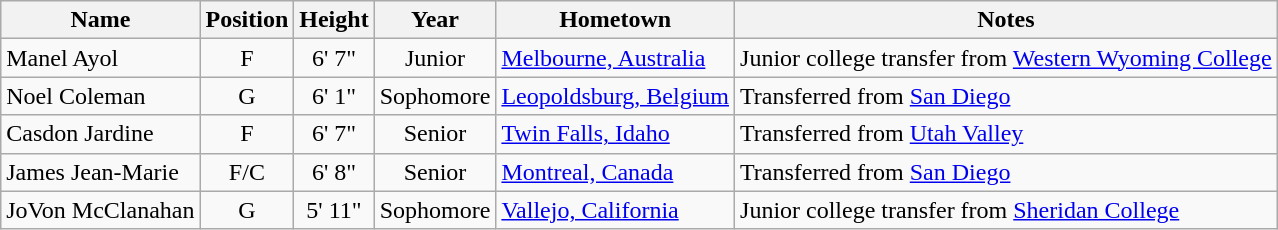<table class="wikitable">
<tr>
<th>Name</th>
<th>Position</th>
<th>Height</th>
<th>Year</th>
<th>Hometown</th>
<th>Notes</th>
</tr>
<tr>
<td>Manel Ayol</td>
<td align=center>F</td>
<td align=center>6' 7"</td>
<td align=center>Junior</td>
<td><a href='#'>Melbourne, Australia</a></td>
<td>Junior college transfer from <a href='#'>Western Wyoming College</a></td>
</tr>
<tr>
<td>Noel Coleman</td>
<td align=center>G</td>
<td align=center>6' 1"</td>
<td align=center>Sophomore</td>
<td><a href='#'>Leopoldsburg, Belgium</a></td>
<td>Transferred from <a href='#'>San Diego</a></td>
</tr>
<tr>
<td>Casdon Jardine</td>
<td align=center>F</td>
<td align=center>6' 7"</td>
<td align=center>Senior</td>
<td><a href='#'>Twin Falls, Idaho</a></td>
<td>Transferred from <a href='#'>Utah Valley</a></td>
</tr>
<tr>
<td>James Jean-Marie</td>
<td align=center>F/C</td>
<td align=center>6' 8"</td>
<td align=center>Senior</td>
<td><a href='#'>Montreal, Canada</a></td>
<td>Transferred from <a href='#'>San Diego</a></td>
</tr>
<tr>
<td>JoVon McClanahan</td>
<td align=center>G</td>
<td align=center>5' 11"</td>
<td align=center>Sophomore</td>
<td><a href='#'>Vallejo, California</a></td>
<td>Junior college transfer from <a href='#'>Sheridan College</a></td>
</tr>
</table>
